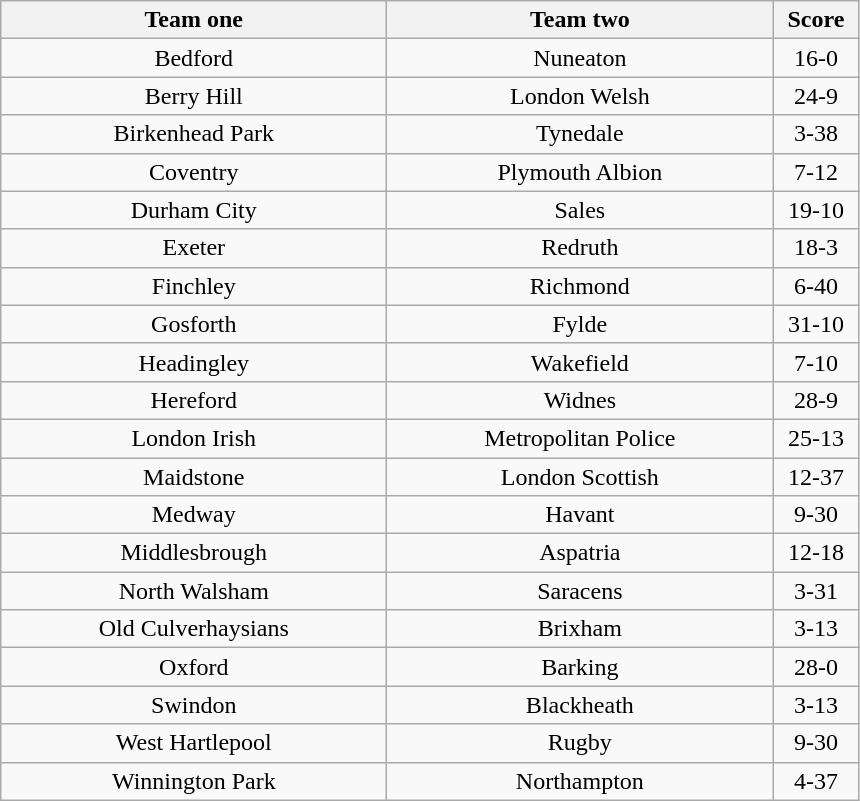<table class="wikitable" style="text-align: center">
<tr>
<th width=250>Team one</th>
<th width=250>Team two</th>
<th width=50>Score</th>
</tr>
<tr>
<td>Bedford</td>
<td>Nuneaton</td>
<td>16-0</td>
</tr>
<tr>
<td>Berry Hill</td>
<td>London Welsh</td>
<td>24-9</td>
</tr>
<tr>
<td>Birkenhead Park</td>
<td>Tynedale</td>
<td>3-38</td>
</tr>
<tr>
<td>Coventry</td>
<td>Plymouth Albion</td>
<td>7-12</td>
</tr>
<tr>
<td>Durham City</td>
<td>Sales</td>
<td>19-10</td>
</tr>
<tr>
<td>Exeter</td>
<td>Redruth</td>
<td>18-3</td>
</tr>
<tr>
<td>Finchley</td>
<td>Richmond</td>
<td>6-40</td>
</tr>
<tr>
<td>Gosforth</td>
<td>Fylde</td>
<td>31-10</td>
</tr>
<tr>
<td>Headingley</td>
<td>Wakefield</td>
<td>7-10</td>
</tr>
<tr>
<td>Hereford</td>
<td>Widnes</td>
<td>28-9</td>
</tr>
<tr>
<td>London Irish</td>
<td>Metropolitan Police</td>
<td>25-13</td>
</tr>
<tr>
<td>Maidstone</td>
<td>London Scottish</td>
<td>12-37</td>
</tr>
<tr>
<td>Medway</td>
<td>Havant</td>
<td>9-30</td>
</tr>
<tr>
<td>Middlesbrough</td>
<td>Aspatria</td>
<td>12-18</td>
</tr>
<tr>
<td>North Walsham</td>
<td>Saracens</td>
<td>3-31</td>
</tr>
<tr>
<td>Old Culverhaysians</td>
<td>Brixham</td>
<td>3-13</td>
</tr>
<tr>
<td>Oxford</td>
<td>Barking</td>
<td>28-0</td>
</tr>
<tr>
<td>Swindon</td>
<td>Blackheath</td>
<td>3-13</td>
</tr>
<tr>
<td>West Hartlepool</td>
<td>Rugby</td>
<td>9-30</td>
</tr>
<tr>
<td>Winnington Park</td>
<td>Northampton</td>
<td>4-37</td>
</tr>
</table>
